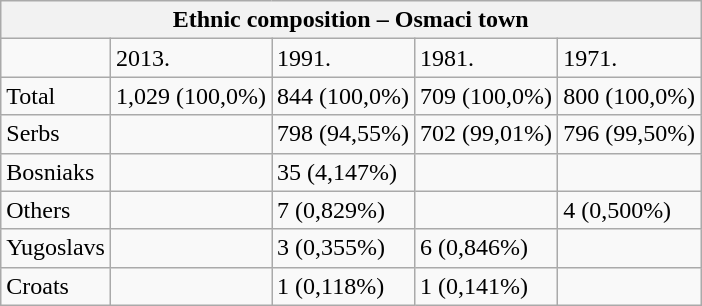<table class="wikitable">
<tr>
<th colspan="8">Ethnic composition – Osmaci town</th>
</tr>
<tr>
<td></td>
<td>2013.</td>
<td>1991.</td>
<td>1981.</td>
<td>1971.</td>
</tr>
<tr>
<td>Total</td>
<td>1,029 (100,0%)</td>
<td>844 (100,0%)</td>
<td>709 (100,0%)</td>
<td>800 (100,0%)</td>
</tr>
<tr>
<td>Serbs</td>
<td></td>
<td>798 (94,55%)</td>
<td>702 (99,01%)</td>
<td>796 (99,50%)</td>
</tr>
<tr>
<td>Bosniaks</td>
<td></td>
<td>35 (4,147%)</td>
<td></td>
<td></td>
</tr>
<tr>
<td>Others</td>
<td></td>
<td>7 (0,829%)</td>
<td></td>
<td>4 (0,500%)</td>
</tr>
<tr>
<td>Yugoslavs</td>
<td></td>
<td>3 (0,355%)</td>
<td>6 (0,846%)</td>
<td></td>
</tr>
<tr>
<td>Croats</td>
<td></td>
<td>1 (0,118%)</td>
<td>1 (0,141%)</td>
<td></td>
</tr>
</table>
